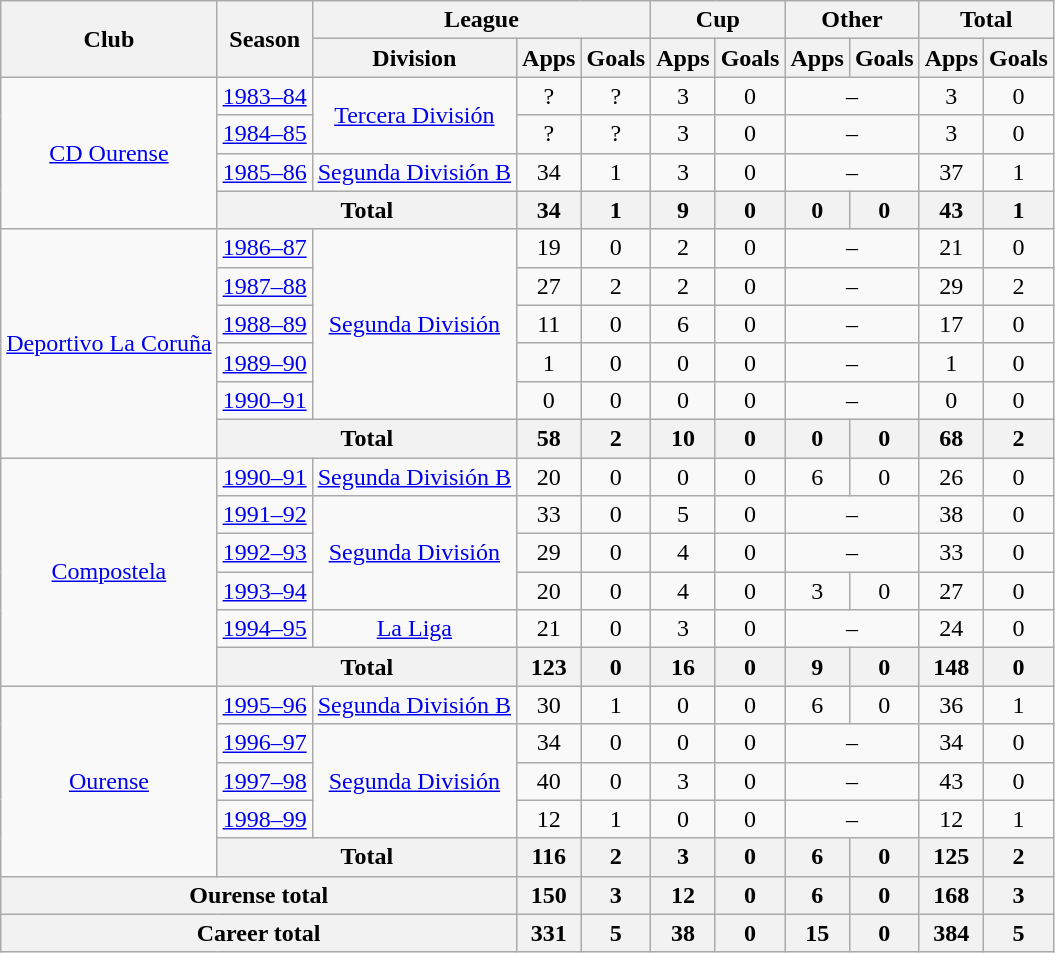<table class="wikitable" style="text-align: center;">
<tr>
<th rowspan="2">Club</th>
<th rowspan="2">Season</th>
<th colspan="3">League</th>
<th colspan="2">Cup</th>
<th colspan="2">Other</th>
<th colspan="2">Total</th>
</tr>
<tr>
<th>Division</th>
<th>Apps</th>
<th>Goals</th>
<th>Apps</th>
<th>Goals</th>
<th>Apps</th>
<th>Goals</th>
<th>Apps</th>
<th>Goals</th>
</tr>
<tr>
<td rowspan="4" valign="center"><a href='#'>CD Ourense</a></td>
<td><a href='#'>1983–84</a></td>
<td rowspan="2"><a href='#'>Tercera División</a></td>
<td>?</td>
<td>?</td>
<td>3</td>
<td>0</td>
<td colspan="2">–</td>
<td>3</td>
<td>0</td>
</tr>
<tr>
<td><a href='#'>1984–85</a></td>
<td>?</td>
<td>?</td>
<td>3</td>
<td>0</td>
<td colspan="2">–</td>
<td>3</td>
<td>0</td>
</tr>
<tr>
<td><a href='#'>1985–86</a></td>
<td><a href='#'>Segunda División B</a></td>
<td>34</td>
<td>1</td>
<td>3</td>
<td>0</td>
<td colspan="2">–</td>
<td>37</td>
<td>1</td>
</tr>
<tr>
<th colspan="2">Total</th>
<th>34</th>
<th>1</th>
<th>9</th>
<th>0</th>
<th>0</th>
<th>0</th>
<th>43</th>
<th>1</th>
</tr>
<tr>
<td rowspan="6" valign="center"><a href='#'>Deportivo La Coruña</a></td>
<td><a href='#'>1986–87</a></td>
<td rowspan="5"><a href='#'>Segunda División</a></td>
<td>19</td>
<td>0</td>
<td>2</td>
<td>0</td>
<td colspan="2">–</td>
<td>21</td>
<td>0</td>
</tr>
<tr>
<td><a href='#'>1987–88</a></td>
<td>27</td>
<td>2</td>
<td>2</td>
<td>0</td>
<td colspan="2">–</td>
<td>29</td>
<td>2</td>
</tr>
<tr>
<td><a href='#'>1988–89</a></td>
<td>11</td>
<td>0</td>
<td>6</td>
<td>0</td>
<td colspan="2">–</td>
<td>17</td>
<td>0</td>
</tr>
<tr>
<td><a href='#'>1989–90</a></td>
<td>1</td>
<td>0</td>
<td>0</td>
<td>0</td>
<td colspan="2">–</td>
<td>1</td>
<td>0</td>
</tr>
<tr>
<td><a href='#'>1990–91</a></td>
<td>0</td>
<td>0</td>
<td>0</td>
<td>0</td>
<td colspan="2">–</td>
<td>0</td>
<td>0</td>
</tr>
<tr>
<th colspan="2">Total</th>
<th>58</th>
<th>2</th>
<th>10</th>
<th>0</th>
<th>0</th>
<th>0</th>
<th>68</th>
<th>2</th>
</tr>
<tr>
<td rowspan="6" valign="center"><a href='#'>Compostela</a></td>
<td><a href='#'>1990–91</a></td>
<td><a href='#'>Segunda División B</a></td>
<td>20</td>
<td>0</td>
<td>0</td>
<td>0</td>
<td>6</td>
<td>0</td>
<td>26</td>
<td>0</td>
</tr>
<tr>
<td><a href='#'>1991–92</a></td>
<td rowspan="3"><a href='#'>Segunda División</a></td>
<td>33</td>
<td>0</td>
<td>5</td>
<td>0</td>
<td colspan="2">–</td>
<td>38</td>
<td>0</td>
</tr>
<tr>
<td><a href='#'>1992–93</a></td>
<td>29</td>
<td>0</td>
<td>4</td>
<td>0</td>
<td colspan="2">–</td>
<td>33</td>
<td>0</td>
</tr>
<tr>
<td><a href='#'>1993–94</a></td>
<td>20</td>
<td>0</td>
<td>4</td>
<td>0</td>
<td>3</td>
<td>0</td>
<td>27</td>
<td>0</td>
</tr>
<tr>
<td><a href='#'>1994–95</a></td>
<td><a href='#'>La Liga</a></td>
<td>21</td>
<td>0</td>
<td>3</td>
<td>0</td>
<td colspan="2">–</td>
<td>24</td>
<td>0</td>
</tr>
<tr>
<th colspan="2">Total</th>
<th>123</th>
<th>0</th>
<th>16</th>
<th>0</th>
<th>9</th>
<th>0</th>
<th>148</th>
<th>0</th>
</tr>
<tr>
<td rowspan="5" valign="center"><a href='#'>Ourense</a></td>
<td><a href='#'>1995–96</a></td>
<td><a href='#'>Segunda División B</a></td>
<td>30</td>
<td>1</td>
<td>0</td>
<td>0</td>
<td>6</td>
<td>0</td>
<td>36</td>
<td>1</td>
</tr>
<tr>
<td><a href='#'>1996–97</a></td>
<td rowspan="3"><a href='#'>Segunda División</a></td>
<td>34</td>
<td>0</td>
<td>0</td>
<td>0</td>
<td colspan="2">–</td>
<td>34</td>
<td>0</td>
</tr>
<tr>
<td><a href='#'>1997–98</a></td>
<td>40</td>
<td>0</td>
<td>3</td>
<td>0</td>
<td colspan="2">–</td>
<td>43</td>
<td>0</td>
</tr>
<tr>
<td><a href='#'>1998–99</a></td>
<td>12</td>
<td>1</td>
<td>0</td>
<td>0</td>
<td colspan="2">–</td>
<td>12</td>
<td>1</td>
</tr>
<tr>
<th colspan="2">Total</th>
<th>116</th>
<th>2</th>
<th>3</th>
<th>0</th>
<th>6</th>
<th>0</th>
<th>125</th>
<th>2</th>
</tr>
<tr>
<th colspan="3">Ourense total</th>
<th>150</th>
<th>3</th>
<th>12</th>
<th>0</th>
<th>6</th>
<th>0</th>
<th>168</th>
<th>3</th>
</tr>
<tr>
<th colspan="3">Career total</th>
<th>331</th>
<th>5</th>
<th>38</th>
<th>0</th>
<th>15</th>
<th>0</th>
<th>384</th>
<th>5</th>
</tr>
</table>
